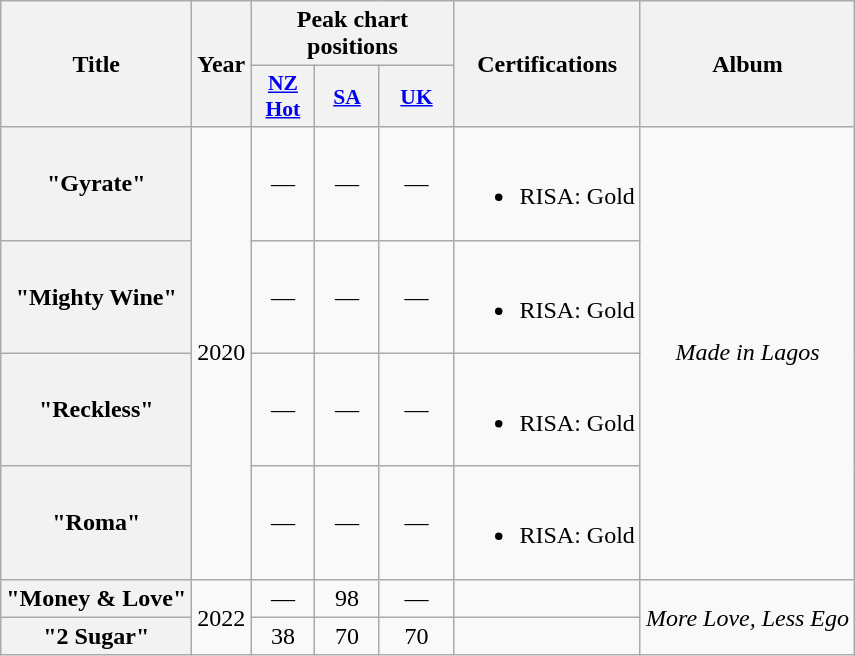<table class="wikitable plainrowheaders" style="text-align:center;">
<tr>
<th scope="col" rowspan="2">Title</th>
<th scope="col" rowspan="2">Year</th>
<th scope="col" colspan="3">Peak chart positions</th>
<th rowspan="2">Certifications</th>
<th rowspan="2" scope="col">Album</th>
</tr>
<tr>
<th scope="col" style="width:2.5em;font-size:90%;"><a href='#'>NZ<br>Hot</a><br></th>
<th scope="col" style="width:2.5em;font-size:90%;"><a href='#'>SA</a><br></th>
<th scope="col" style="width:3em;font-size:90%;"><a href='#'>UK</a><br></th>
</tr>
<tr>
<th scope="row">"Gyrate"<br></th>
<td rowspan="4">2020</td>
<td>—</td>
<td>—</td>
<td>—</td>
<td><br><ul><li>RISA: Gold</li></ul></td>
<td rowspan="4"><em>Made in Lagos</em></td>
</tr>
<tr>
<th scope="row">"Mighty Wine"<br></th>
<td>—</td>
<td>—</td>
<td>—</td>
<td><br><ul><li>RISA: Gold</li></ul></td>
</tr>
<tr>
<th scope="row">"Reckless"<br></th>
<td>—</td>
<td>—</td>
<td>—</td>
<td><br><ul><li>RISA: Gold</li></ul></td>
</tr>
<tr>
<th scope="row">"Roma"<br></th>
<td>—</td>
<td>—</td>
<td>—</td>
<td><br><ul><li>RISA: Gold</li></ul></td>
</tr>
<tr>
<th scope="row">"Money & Love"</th>
<td rowspan="2">2022</td>
<td>—</td>
<td>98</td>
<td>—</td>
<td></td>
<td rowspan="2"><em>More Love, Less Ego</em></td>
</tr>
<tr>
<th scope="row">"2 Sugar"<br></th>
<td>38</td>
<td>70</td>
<td>70</td>
<td></td>
</tr>
</table>
